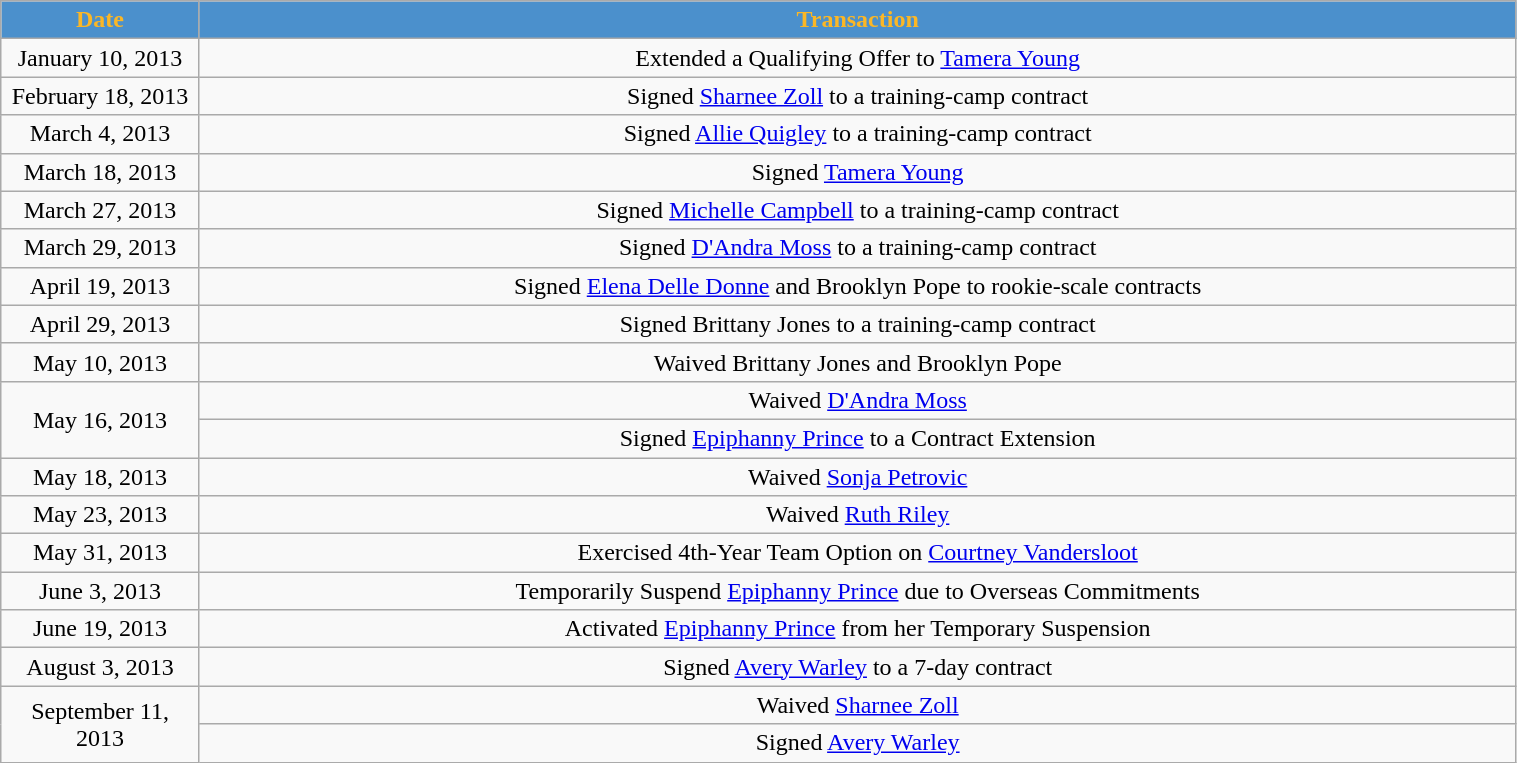<table class="wikitable" style="width:80%; text-align:center;">
<tr>
<th style="background:#4b90cc; color:#Fbb726" width=125">Date</th>
<th style="background:#4b90cc; color:#Fbb726" colspan=2>Transaction</th>
</tr>
<tr>
<td>January 10, 2013</td>
<td>Extended a Qualifying Offer to <a href='#'>Tamera Young</a></td>
</tr>
<tr>
<td>February 18, 2013</td>
<td>Signed <a href='#'>Sharnee Zoll</a> to a training-camp contract</td>
</tr>
<tr>
<td>March 4, 2013</td>
<td>Signed <a href='#'>Allie Quigley</a> to a training-camp contract</td>
</tr>
<tr>
<td>March 18, 2013</td>
<td>Signed <a href='#'>Tamera Young</a></td>
</tr>
<tr>
<td>March 27, 2013</td>
<td>Signed <a href='#'>Michelle Campbell</a> to a training-camp contract</td>
</tr>
<tr>
<td>March 29, 2013</td>
<td>Signed <a href='#'>D'Andra Moss</a> to a training-camp contract</td>
</tr>
<tr>
<td>April 19, 2013</td>
<td>Signed <a href='#'>Elena Delle Donne</a> and Brooklyn Pope to rookie-scale contracts</td>
</tr>
<tr>
<td>April 29, 2013</td>
<td>Signed Brittany Jones to a training-camp contract</td>
</tr>
<tr>
<td>May 10, 2013</td>
<td>Waived Brittany Jones and Brooklyn Pope</td>
</tr>
<tr>
<td rowspan=2>May 16, 2013</td>
<td>Waived <a href='#'>D'Andra Moss</a></td>
</tr>
<tr>
<td>Signed <a href='#'>Epiphanny Prince</a> to a Contract Extension</td>
</tr>
<tr>
<td>May 18, 2013</td>
<td>Waived <a href='#'>Sonja Petrovic</a></td>
</tr>
<tr>
<td>May 23, 2013</td>
<td>Waived <a href='#'>Ruth Riley</a></td>
</tr>
<tr>
<td>May 31, 2013</td>
<td>Exercised 4th-Year Team Option on <a href='#'>Courtney Vandersloot</a></td>
</tr>
<tr>
<td>June 3, 2013</td>
<td>Temporarily Suspend <a href='#'>Epiphanny Prince</a> due to Overseas Commitments</td>
</tr>
<tr>
<td>June 19, 2013</td>
<td>Activated <a href='#'>Epiphanny Prince</a> from her Temporary Suspension</td>
</tr>
<tr>
<td>August 3, 2013</td>
<td>Signed <a href='#'>Avery Warley</a> to a 7-day contract</td>
</tr>
<tr>
<td rowspan=2>September 11, 2013</td>
<td>Waived <a href='#'>Sharnee Zoll</a></td>
</tr>
<tr>
<td>Signed <a href='#'>Avery Warley</a></td>
</tr>
</table>
